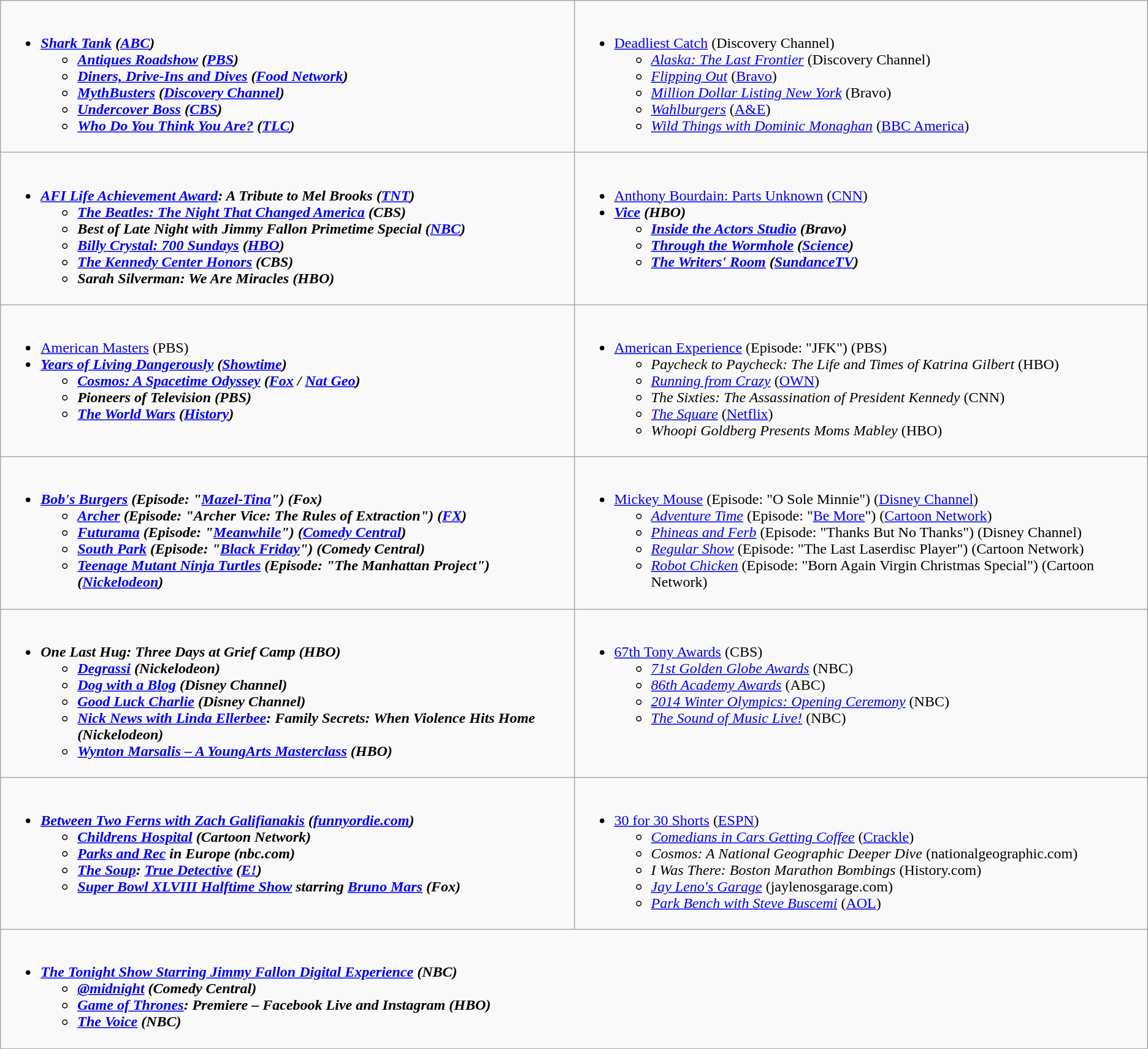<table class="wikitable">
<tr>
<td style="vertical-align:top;" width="50%"><br><ul><li><strong><em><a href='#'>Shark Tank</a><em> (<a href='#'>ABC</a>)<strong><ul><li></em><a href='#'>Antiques Roadshow</a><em> (<a href='#'>PBS</a>)</li><li></em><a href='#'>Diners, Drive-Ins and Dives</a><em> (<a href='#'>Food Network</a>)</li><li></em><a href='#'>MythBusters</a><em> (<a href='#'>Discovery Channel</a>)</li><li></em><a href='#'>Undercover Boss</a><em> (<a href='#'>CBS</a>)</li><li></em><a href='#'>Who Do You Think You Are?</a><em> (<a href='#'>TLC</a>)</li></ul></li></ul></td>
<td style="vertical-align:top;" width="50%"><br><ul><li></em></strong><a href='#'>Deadliest Catch</a></em> (Discovery Channel)</strong><ul><li><em><a href='#'>Alaska: The Last Frontier</a></em> (Discovery Channel)</li><li><em><a href='#'>Flipping Out</a></em> (<a href='#'>Bravo</a>)</li><li><em><a href='#'>Million Dollar Listing New York</a></em> (Bravo)</li><li><em><a href='#'>Wahlburgers</a></em> (<a href='#'>A&E</a>)</li><li><em><a href='#'>Wild Things with Dominic Monaghan</a></em> (<a href='#'>BBC America</a>)</li></ul></li></ul></td>
</tr>
<tr>
<td style="vertical-align:top;" width="50%"><br><ul><li><strong><em><a href='#'>AFI Life Achievement Award</a>: A Tribute to Mel Brooks<em> (<a href='#'>TNT</a>)<strong><ul><li></em><a href='#'>The Beatles: The Night That Changed America</a><em> (CBS)</li><li></em>Best of Late Night with Jimmy Fallon Primetime Special<em> (<a href='#'>NBC</a>)</li><li></em><a href='#'>Billy Crystal: 700 Sundays</a><em> (<a href='#'>HBO</a>)</li><li></em><a href='#'>The Kennedy Center Honors</a><em> (CBS)</li><li></em>Sarah Silverman: We Are Miracles<em> (HBO)</li></ul></li></ul></td>
<td style="vertical-align:top;" width="50%"><br><ul><li></em></strong><a href='#'>Anthony Bourdain: Parts Unknown</a></em> (<a href='#'>CNN</a>)</strong></li><li><strong><em><a href='#'>Vice</a><em> (HBO)<strong><ul><li></em><a href='#'>Inside the Actors Studio</a><em> (Bravo)</li><li></em><a href='#'>Through the Wormhole</a><em> (<a href='#'>Science</a>)</li><li></em><a href='#'>The Writers' Room</a><em> (<a href='#'>SundanceTV</a>)</li></ul></li></ul></td>
</tr>
<tr>
<td style="vertical-align:top;" width="50%"><br><ul><li></em></strong><a href='#'>American Masters</a></em> (PBS)</strong></li><li><strong><em><a href='#'>Years of Living Dangerously</a><em> (<a href='#'>Showtime</a>)<strong><ul><li></em><a href='#'>Cosmos: A Spacetime Odyssey</a><em> (<a href='#'>Fox</a> / <a href='#'>Nat Geo</a>)</li><li></em>Pioneers of Television<em> (PBS)</li><li></em><a href='#'>The World Wars</a><em> (<a href='#'>History</a>)</li></ul></li></ul></td>
<td style="vertical-align:top;" width="50%"><br><ul><li></em></strong><a href='#'>American Experience</a></em> (Episode: "JFK") (PBS)</strong><ul><li><em>Paycheck to Paycheck: The Life and Times of Katrina Gilbert</em> (HBO)</li><li><em><a href='#'>Running from Crazy</a></em> (<a href='#'>OWN</a>)</li><li><em>The Sixties: The Assassination of President Kennedy</em> (CNN)</li><li><em><a href='#'>The Square</a></em> (<a href='#'>Netflix</a>)</li><li><em>Whoopi Goldberg Presents Moms Mabley</em> (HBO)</li></ul></li></ul></td>
</tr>
<tr>
<td style="vertical-align:top;" width="50%"><br><ul><li><strong><em><a href='#'>Bob's Burgers</a><em> (Episode: "<a href='#'>Mazel-Tina</a>") (Fox)<strong><ul><li></em><a href='#'>Archer</a><em> (Episode: "Archer Vice: The Rules of Extraction") (<a href='#'>FX</a>)</li><li></em><a href='#'>Futurama</a><em> (Episode: "<a href='#'>Meanwhile</a>") (<a href='#'>Comedy Central</a>)</li><li></em><a href='#'>South Park</a><em> (Episode: "<a href='#'>Black Friday</a>") (Comedy Central)</li><li></em><a href='#'>Teenage Mutant Ninja Turtles</a><em> (Episode: "The Manhattan Project") (<a href='#'>Nickelodeon</a>)</li></ul></li></ul></td>
<td style="vertical-align:top;" width="50%"><br><ul><li></em></strong><a href='#'>Mickey Mouse</a></em> (Episode: "O Sole Minnie") (<a href='#'>Disney Channel</a>)</strong><ul><li><em><a href='#'>Adventure Time</a></em> (Episode: "<a href='#'>Be More</a>") (<a href='#'>Cartoon Network</a>)</li><li><em><a href='#'>Phineas and Ferb</a></em> (Episode: "Thanks But No Thanks") (Disney Channel)</li><li><em><a href='#'>Regular Show</a></em> (Episode: "The Last Laserdisc Player") (Cartoon Network)</li><li><em><a href='#'>Robot Chicken</a></em> (Episode: "Born Again Virgin Christmas Special") (Cartoon Network)</li></ul></li></ul></td>
</tr>
<tr>
<td style="vertical-align:top;" width="50%"><br><ul><li><strong><em>One Last Hug: Three Days at Grief Camp<em> (HBO)<strong><ul><li></em><a href='#'>Degrassi</a><em> (Nickelodeon)</li><li></em><a href='#'>Dog with a Blog</a><em> (Disney Channel)</li><li></em><a href='#'>Good Luck Charlie</a><em> (Disney Channel)</li><li></em><a href='#'>Nick News with Linda Ellerbee</a>: Family Secrets: When Violence Hits Home<em> (Nickelodeon)</li><li></em><a href='#'>Wynton Marsalis – A YoungArts Masterclass</a><em> (HBO)</li></ul></li></ul></td>
<td style="vertical-align:top;" width="50%"><br><ul><li></em></strong><a href='#'>67th Tony Awards</a></em> (CBS)</strong><ul><li><em><a href='#'>71st Golden Globe Awards</a></em> (NBC)</li><li><em><a href='#'>86th Academy Awards</a></em> (ABC)</li><li><em><a href='#'>2014 Winter Olympics: Opening Ceremony</a></em> (NBC)</li><li><em><a href='#'>The Sound of Music Live!</a></em> (NBC)</li></ul></li></ul></td>
</tr>
<tr>
<td style="vertical-align:top;" width="50%"><br><ul><li><strong><em><a href='#'>Between Two Ferns with Zach Galifianakis</a><em> (<a href='#'>funnyordie.com</a>)<strong><ul><li></em><a href='#'>Childrens Hospital</a><em> (Cartoon Network)</li><li></em><a href='#'>Parks and Rec</a> in Europe<em> (nbc.com)</li><li></em><a href='#'>The Soup</a>: <a href='#'>True Detective</a><em> (<a href='#'>E!</a>)</li><li></em><a href='#'>Super Bowl XLVIII Halftime Show</a> starring <a href='#'>Bruno Mars</a><em> (Fox)</li></ul></li></ul></td>
<td style="vertical-align:top;" width="50%"><br><ul><li></em></strong><a href='#'>30 for 30 Shorts</a></em> (<a href='#'>ESPN</a>)</strong><ul><li><em><a href='#'>Comedians in Cars Getting Coffee</a></em> (<a href='#'>Crackle</a>)</li><li><em>Cosmos: A National Geographic Deeper Dive</em> (nationalgeographic.com)</li><li><em>I Was There: Boston Marathon Bombings</em> (History.com)</li><li><em><a href='#'>Jay Leno's Garage</a></em> (jaylenosgarage.com)</li><li><em><a href='#'>Park Bench with Steve Buscemi</a></em> (<a href='#'>AOL</a>)</li></ul></li></ul></td>
</tr>
<tr>
<td style="vertical-align:top;" width="50%" colspan="2"><br><ul><li><strong><em><a href='#'>The Tonight Show Starring Jimmy Fallon Digital Experience</a><em> (NBC)<strong><ul><li></em><a href='#'>@midnight</a><em> (Comedy Central)</li><li></em><a href='#'>Game of Thrones</a>: Premiere – Facebook Live and Instagram<em> (HBO)</li><li></em><a href='#'>The Voice</a><em> (NBC)</li></ul></li></ul></td>
</tr>
</table>
